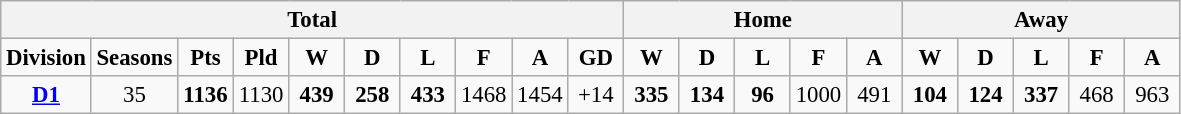<table class="wikitable" style="text-align: center; font-size:95%">
<tr>
<th colspan=10>Total</th>
<th colspan=5>Home</th>
<th colspan=5>Away</th>
</tr>
<tr>
<td width="30"><strong>Division</strong></td>
<td width="30"><strong>Seasons</strong></td>
<td width="30"><strong>Pts</strong></td>
<td width="30"><strong>Pld</strong></td>
<td width="30"><strong>W</strong></td>
<td width="30"><strong>D</strong></td>
<td width="30"><strong>L</strong></td>
<td width="30"><strong>F</strong></td>
<td width="30"><strong>A</strong></td>
<td width="30"><strong>GD</strong></td>
<td width="30"><strong>W</strong></td>
<td width="30"><strong>D</strong></td>
<td width="30"><strong>L</strong></td>
<td width="30"><strong>F</strong></td>
<td width="30"><strong>A</strong></td>
<td width="30"><strong>W</strong></td>
<td width="30"><strong>D</strong></td>
<td width="30"><strong>L</strong></td>
<td width="30"><strong>F</strong></td>
<td width="30"><strong>A</strong></td>
</tr>
<tr>
<td><strong><a href='#'>D1</a></strong></td>
<td>35</td>
<td><strong>1136</strong></td>
<td>1130</td>
<td><strong>439</strong></td>
<td><strong>258</strong></td>
<td><strong>433</strong></td>
<td>1468</td>
<td>1454</td>
<td>+14</td>
<td><strong>335</strong></td>
<td><strong>134</strong></td>
<td><strong>96</strong></td>
<td>1000</td>
<td>491</td>
<td><strong>104</strong></td>
<td><strong>124</strong></td>
<td><strong>337</strong></td>
<td>468</td>
<td>963</td>
</tr>
</table>
